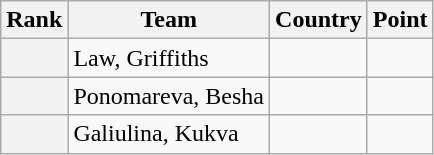<table class="wikitable sortable">
<tr>
<th>Rank</th>
<th>Team</th>
<th>Country</th>
<th>Point</th>
</tr>
<tr>
<th></th>
<td>Law, Griffiths</td>
<td></td>
<td></td>
</tr>
<tr>
<th></th>
<td>Ponomareva, Besha</td>
<td></td>
<td></td>
</tr>
<tr>
<th></th>
<td>Galiulina, Kukva</td>
<td></td>
<td></td>
</tr>
</table>
